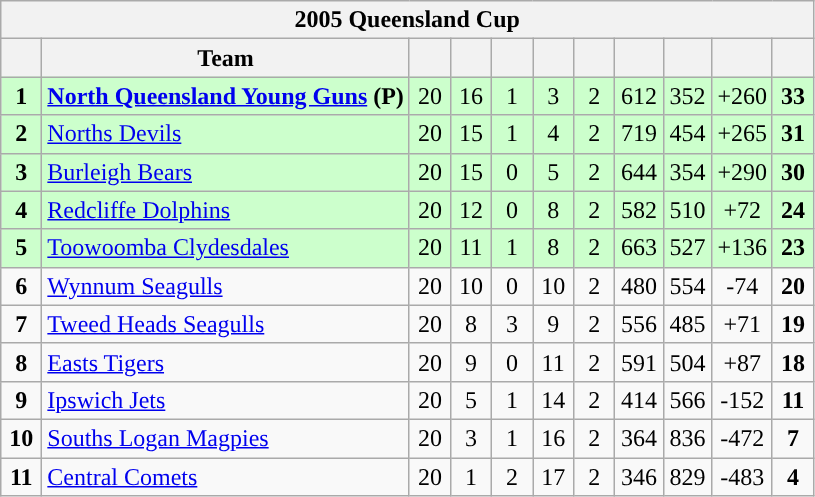<table class="wikitable" style="text-align:center;">
<tr>
<th colspan="11">2005 Queensland Cup</th>
</tr>
<tr>
<th width="20"></th>
<th>Team</th>
<th width="20"></th>
<th width="20"></th>
<th width="20"></th>
<th width="20"></th>
<th width="20"></th>
<th width="25"></th>
<th width="25"></th>
<th width="30"></th>
<th width="20"></th>
</tr>
<tr style="background: #ccffcc;">
<td><strong>1</strong></td>
<td style="text-align:left;"> <strong><a href='#'>North Queensland Young Guns</a> (P)</strong></td>
<td>20</td>
<td>16</td>
<td>1</td>
<td>3</td>
<td>2</td>
<td>612</td>
<td>352</td>
<td>+260</td>
<td><strong>33</strong></td>
</tr>
<tr style="background: #ccffcc;">
<td><strong>2</strong></td>
<td style="text-align:left;"> <a href='#'>Norths Devils</a></td>
<td>20</td>
<td>15</td>
<td>1</td>
<td>4</td>
<td>2</td>
<td>719</td>
<td>454</td>
<td>+265</td>
<td><strong>31</strong></td>
</tr>
<tr style="background: #ccffcc;">
<td><strong>3</strong></td>
<td style="text-align:left;"> <a href='#'>Burleigh Bears</a></td>
<td>20</td>
<td>15</td>
<td>0</td>
<td>5</td>
<td>2</td>
<td>644</td>
<td>354</td>
<td>+290</td>
<td><strong>30</strong></td>
</tr>
<tr style="background: #ccffcc;">
<td><strong>4</strong></td>
<td style="text-align:left;"> <a href='#'>Redcliffe Dolphins</a></td>
<td>20</td>
<td>12</td>
<td>0</td>
<td>8</td>
<td>2</td>
<td>582</td>
<td>510</td>
<td>+72</td>
<td><strong>24</strong></td>
</tr>
<tr style="background: #ccffcc;">
<td><strong>5</strong></td>
<td style="text-align:left;"> <a href='#'>Toowoomba Clydesdales</a></td>
<td>20</td>
<td>11</td>
<td>1</td>
<td>8</td>
<td>2</td>
<td>663</td>
<td>527</td>
<td>+136</td>
<td><strong>23</strong></td>
</tr>
<tr style="background:">
<td><strong>6</strong></td>
<td style="text-align:left;"> <a href='#'>Wynnum Seagulls</a></td>
<td>20</td>
<td>10</td>
<td>0</td>
<td>10</td>
<td>2</td>
<td>480</td>
<td>554</td>
<td>-74</td>
<td><strong>20</strong></td>
</tr>
<tr style="background:">
<td><strong>7</strong></td>
<td style="text-align:left;"> <a href='#'>Tweed Heads Seagulls</a></td>
<td>20</td>
<td>8</td>
<td>3</td>
<td>9</td>
<td>2</td>
<td>556</td>
<td>485</td>
<td>+71</td>
<td><strong>19</strong></td>
</tr>
<tr style="background:">
<td><strong>8</strong></td>
<td style="text-align:left;"> <a href='#'>Easts Tigers</a></td>
<td>20</td>
<td>9</td>
<td>0</td>
<td>11</td>
<td>2</td>
<td>591</td>
<td>504</td>
<td>+87</td>
<td><strong>18</strong></td>
</tr>
<tr style="background:">
<td><strong>9</strong></td>
<td style="text-align:left;"> <a href='#'>Ipswich Jets</a></td>
<td>20</td>
<td>5</td>
<td>1</td>
<td>14</td>
<td>2</td>
<td>414</td>
<td>566</td>
<td>-152</td>
<td><strong>11</strong></td>
</tr>
<tr style="background:">
<td><strong>10</strong></td>
<td style="text-align:left;"> <a href='#'>Souths Logan Magpies</a></td>
<td>20</td>
<td>3</td>
<td>1</td>
<td>16</td>
<td>2</td>
<td>364</td>
<td>836</td>
<td>-472</td>
<td><strong>7</strong></td>
</tr>
<tr style="background:">
<td><strong>11</strong></td>
<td style="text-align:left;"> <a href='#'>Central Comets</a></td>
<td>20</td>
<td>1</td>
<td>2</td>
<td>17</td>
<td>2</td>
<td>346</td>
<td>829</td>
<td>-483</td>
<td><strong>4</strong></td>
</tr>
</table>
